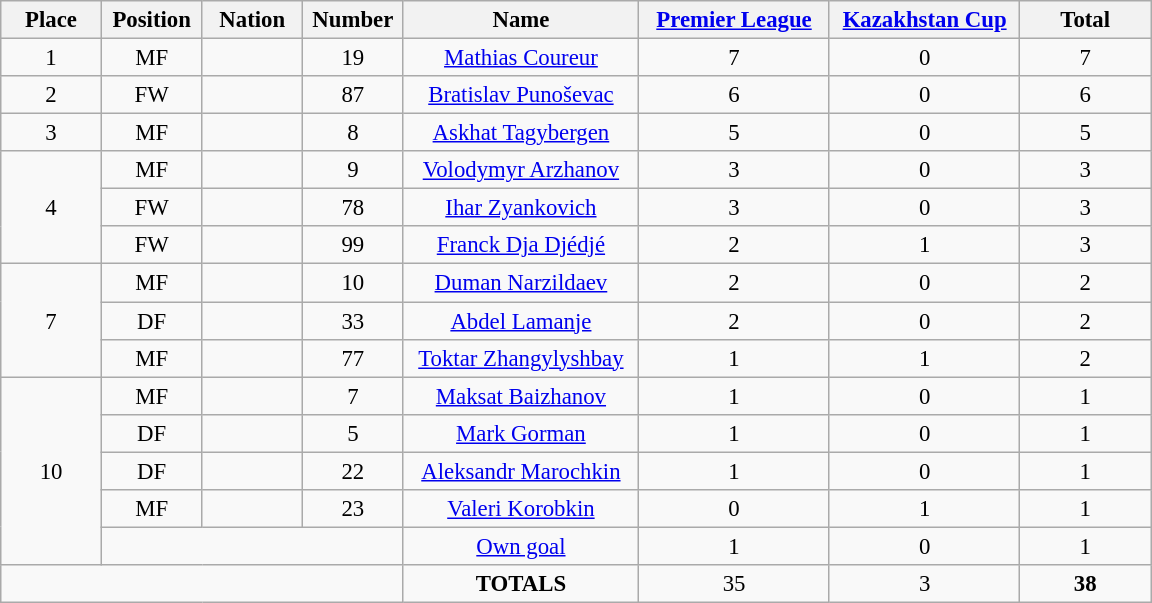<table class="wikitable" style="font-size: 95%; text-align: center;">
<tr>
<th width=60>Place</th>
<th width=60>Position</th>
<th width=60>Nation</th>
<th width=60>Number</th>
<th width=150>Name</th>
<th width=120><a href='#'>Premier League</a></th>
<th width=120><a href='#'>Kazakhstan Cup</a></th>
<th width=80><strong>Total</strong></th>
</tr>
<tr>
<td>1</td>
<td>MF</td>
<td></td>
<td>19</td>
<td><a href='#'>Mathias Coureur</a></td>
<td>7</td>
<td>0</td>
<td>7</td>
</tr>
<tr>
<td>2</td>
<td>FW</td>
<td></td>
<td>87</td>
<td><a href='#'>Bratislav Punoševac</a></td>
<td>6</td>
<td>0</td>
<td>6</td>
</tr>
<tr>
<td>3</td>
<td>MF</td>
<td></td>
<td>8</td>
<td><a href='#'>Askhat Tagybergen</a></td>
<td>5</td>
<td>0</td>
<td>5</td>
</tr>
<tr>
<td rowspan="3">4</td>
<td>MF</td>
<td></td>
<td>9</td>
<td><a href='#'>Volodymyr Arzhanov</a></td>
<td>3</td>
<td>0</td>
<td>3</td>
</tr>
<tr>
<td>FW</td>
<td></td>
<td>78</td>
<td><a href='#'>Ihar Zyankovich</a></td>
<td>3</td>
<td>0</td>
<td>3</td>
</tr>
<tr>
<td>FW</td>
<td></td>
<td>99</td>
<td><a href='#'>Franck Dja Djédjé</a></td>
<td>2</td>
<td>1</td>
<td>3</td>
</tr>
<tr>
<td rowspan="3">7</td>
<td>MF</td>
<td></td>
<td>10</td>
<td><a href='#'>Duman Narzildaev</a></td>
<td>2</td>
<td>0</td>
<td>2</td>
</tr>
<tr>
<td>DF</td>
<td></td>
<td>33</td>
<td><a href='#'>Abdel Lamanje</a></td>
<td>2</td>
<td>0</td>
<td>2</td>
</tr>
<tr>
<td>MF</td>
<td></td>
<td>77</td>
<td><a href='#'>Toktar Zhangylyshbay</a></td>
<td>1</td>
<td>1</td>
<td>2</td>
</tr>
<tr>
<td rowspan="5">10</td>
<td>MF</td>
<td></td>
<td>7</td>
<td><a href='#'>Maksat Baizhanov</a></td>
<td>1</td>
<td>0</td>
<td>1</td>
</tr>
<tr>
<td>DF</td>
<td></td>
<td>5</td>
<td><a href='#'>Mark Gorman</a></td>
<td>1</td>
<td>0</td>
<td>1</td>
</tr>
<tr>
<td>DF</td>
<td></td>
<td>22</td>
<td><a href='#'>Aleksandr Marochkin</a></td>
<td>1</td>
<td>0</td>
<td>1</td>
</tr>
<tr>
<td>MF</td>
<td></td>
<td>23</td>
<td><a href='#'>Valeri Korobkin</a></td>
<td>0</td>
<td>1</td>
<td>1</td>
</tr>
<tr>
<td colspan="3"></td>
<td><a href='#'>Own goal</a></td>
<td>1</td>
<td>0</td>
<td>1</td>
</tr>
<tr>
<td colspan="4"></td>
<td><strong>TOTALS</strong></td>
<td>35</td>
<td>3</td>
<td><strong>38</strong></td>
</tr>
</table>
